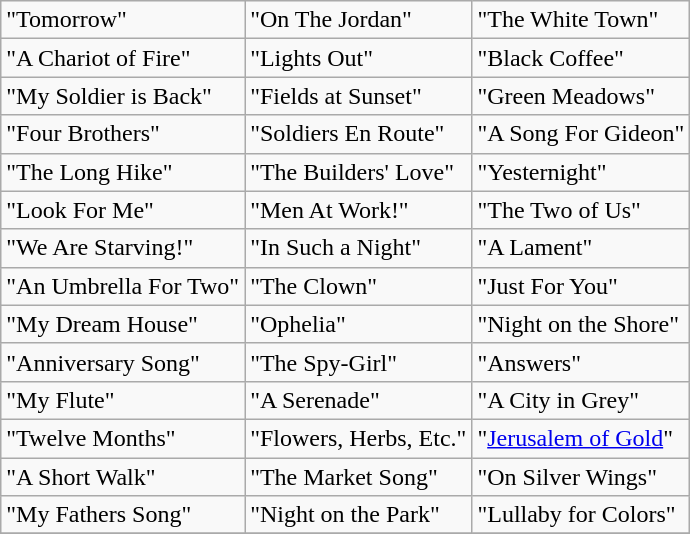<table class="wikitable">
<tr>
<td>"Tomorrow"</td>
<td>"On The Jordan"</td>
<td>"The White Town"</td>
</tr>
<tr>
<td>"A Chariot of Fire"</td>
<td>"Lights Out"</td>
<td>"Black Coffee"</td>
</tr>
<tr>
<td>"My Soldier is Back"</td>
<td>"Fields at Sunset"</td>
<td>"Green Meadows"</td>
</tr>
<tr>
<td>"Four Brothers"</td>
<td>"Soldiers En Route"</td>
<td>"A Song For Gideon"</td>
</tr>
<tr>
<td>"The Long Hike"</td>
<td>"The Builders' Love"</td>
<td>"Yesternight"</td>
</tr>
<tr>
<td>"Look For Me"</td>
<td>"Men At Work!"</td>
<td>"The Two of Us"</td>
</tr>
<tr>
<td>"We Are Starving!"</td>
<td>"In Such a Night"</td>
<td>"A Lament"</td>
</tr>
<tr>
<td>"An Umbrella For Two"</td>
<td>"The Clown"</td>
<td>"Just For You"</td>
</tr>
<tr>
<td>"My Dream House"</td>
<td>"Ophelia"</td>
<td>"Night on the Shore"</td>
</tr>
<tr>
<td>"Anniversary Song"</td>
<td>"The Spy-Girl"</td>
<td>"Answers"</td>
</tr>
<tr>
<td>"My Flute"</td>
<td>"A Serenade"</td>
<td>"A City in Grey"</td>
</tr>
<tr>
<td>"Twelve Months"</td>
<td>"Flowers, Herbs, Etc."</td>
<td>"<a href='#'>Jerusalem of Gold</a>"</td>
</tr>
<tr>
<td>"A Short Walk"</td>
<td>"The Market Song"</td>
<td>"On Silver Wings"</td>
</tr>
<tr>
<td>"My Fathers Song"</td>
<td>"Night on the Park"</td>
<td>"Lullaby for Colors"</td>
</tr>
<tr>
</tr>
</table>
